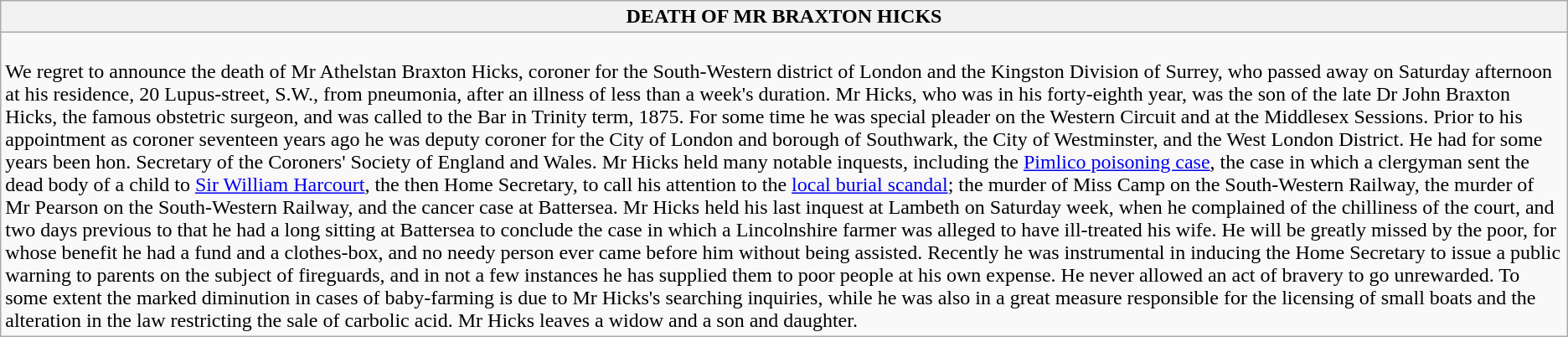<table class="wikitable">
<tr>
<th>DEATH OF MR BRAXTON HICKS</th>
</tr>
<tr>
<td><br>We regret to announce the death of Mr Athelstan Braxton Hicks, coroner for the South-Western district of London and the Kingston Division of Surrey, who passed away on Saturday afternoon at his residence, 20 Lupus-street, S.W., from pneumonia, after an illness of less than a week's duration. Mr Hicks, who was in his forty-eighth year, was the son of the late Dr John Braxton Hicks, the famous obstetric surgeon, and was called to the Bar in Trinity term, 1875. For some time he was special pleader on the Western Circuit and at the Middlesex Sessions. Prior to his appointment as coroner seventeen years ago he was deputy coroner for the City of London and borough of Southwark, the City of Westminster, and the West London District. He had for some years been hon. Secretary of the Coroners' Society of England and Wales. Mr Hicks held many notable inquests, including the <a href='#'>Pimlico poisoning case</a>, the case in which a clergyman sent the dead body of a child to <a href='#'>Sir William Harcourt</a>, the then Home Secretary, to call his attention to the <a href='#'>local burial scandal</a>; the murder of Miss Camp on the South-Western Railway, the murder of Mr Pearson on the South-Western Railway, and the cancer case at Battersea. Mr Hicks held his last inquest at Lambeth on Saturday week, when he complained of the chilliness of the court, and two days previous to that he had a long sitting at Battersea to conclude the case in which a Lincolnshire farmer was alleged to have ill-treated his wife. He will be greatly missed by the poor, for whose benefit he had a fund and a clothes-box, and no needy person ever came before him without being assisted. Recently he was instrumental in inducing the Home Secretary to issue a public warning to parents on the subject of fireguards, and in not a few instances he has supplied them to poor people at his own expense. He never allowed an act of bravery to go unrewarded. To some extent the marked diminution in cases of baby-farming is due to Mr Hicks's searching inquiries, while he was also in a great measure responsible for the licensing of small boats and the alteration in the law restricting the sale of carbolic acid. Mr Hicks leaves a widow and a son and daughter.</td>
</tr>
</table>
